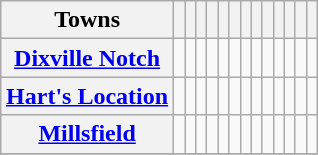<table class="wikitable sortable" style=margin:auto;margin:auto>
<tr valign=bottom>
<th>Towns</th>
<th></th>
<th></th>
<th></th>
<th></th>
<th></th>
<th></th>
<th></th>
<th></th>
<th></th>
<th></th>
<th></th>
<th></th>
<th></th>
</tr>
<tr>
<th><a href='#'>Dixville Notch</a></th>
<td></td>
<td></td>
<td></td>
<td></td>
<td></td>
<td></td>
<td></td>
<td></td>
<td></td>
<td></td>
<td></td>
<td></td>
<td></td>
</tr>
<tr>
<th><a href='#'>Hart's Location</a></th>
<td></td>
<td></td>
<td></td>
<td></td>
<td></td>
<td></td>
<td></td>
<td></td>
<td></td>
<td></td>
<td></td>
<td></td>
<td></td>
</tr>
<tr>
<th><a href='#'>Millsfield</a></th>
<td></td>
<td></td>
<td></td>
<td></td>
<td></td>
<td></td>
<td></td>
<td></td>
<td></td>
<td></td>
<td></td>
<td></td>
<td></td>
</tr>
<tr>
</tr>
</table>
